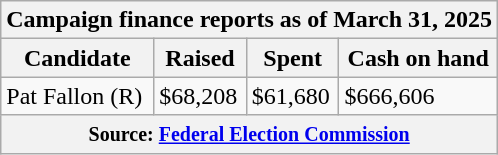<table class="wikitable sortable">
<tr>
<th colspan=4>Campaign finance reports as of March 31, 2025</th>
</tr>
<tr style="text-align:center;">
<th>Candidate</th>
<th>Raised</th>
<th>Spent</th>
<th>Cash on hand</th>
</tr>
<tr>
<td>Pat Fallon (R)</td>
<td>$68,208</td>
<td>$61,680</td>
<td>$666,606</td>
</tr>
<tr>
<th colspan="4"><small>Source: <a href='#'>Federal Election Commission</a></small></th>
</tr>
</table>
